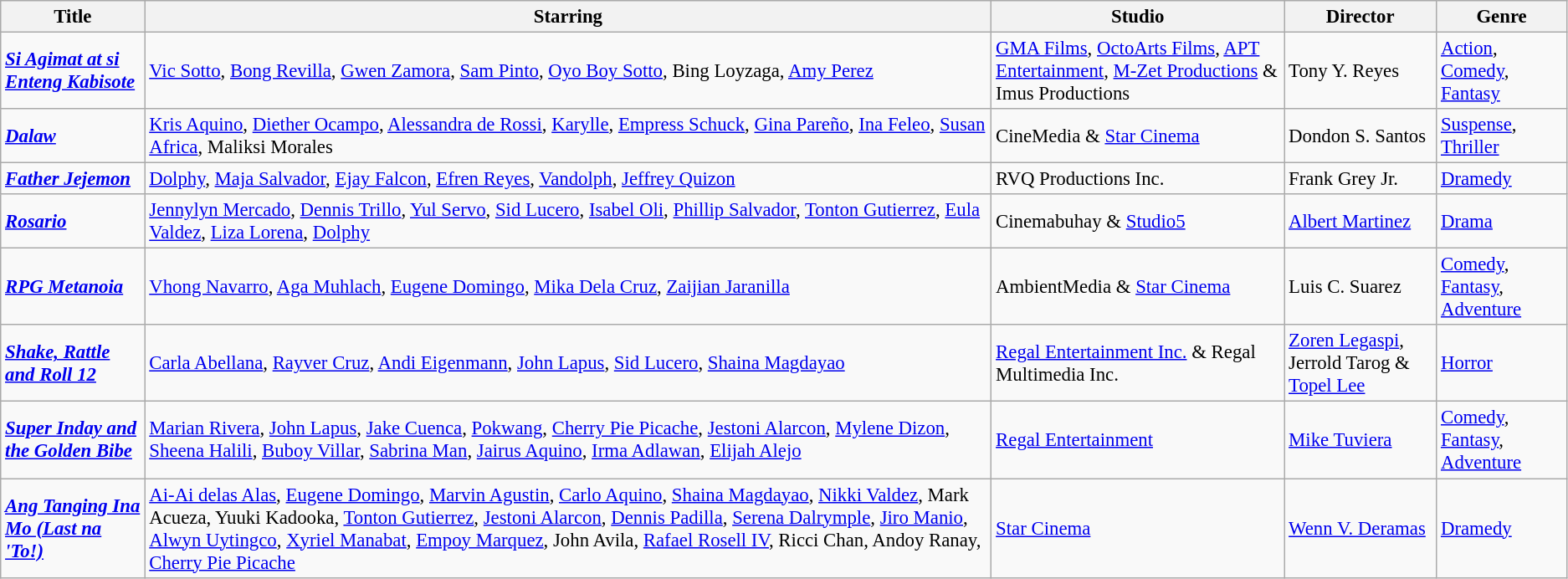<table class="wikitable" style="font-size:95%">
<tr>
<th>Title</th>
<th>Starring</th>
<th>Studio</th>
<th>Director</th>
<th>Genre</th>
</tr>
<tr>
<td><strong><em><a href='#'>Si Agimat at si Enteng Kabisote</a></em></strong></td>
<td><a href='#'>Vic Sotto</a>, <a href='#'>Bong Revilla</a>, <a href='#'>Gwen Zamora</a>, <a href='#'>Sam Pinto</a>, <a href='#'>Oyo Boy Sotto</a>, Bing Loyzaga, <a href='#'>Amy Perez</a></td>
<td><a href='#'>GMA Films</a>, <a href='#'>OctoArts Films</a>, <a href='#'>APT Entertainment</a>, <a href='#'>M-Zet Productions</a> & Imus Productions</td>
<td>Tony Y. Reyes</td>
<td><a href='#'>Action</a>, <a href='#'>Comedy</a>, <a href='#'>Fantasy</a></td>
</tr>
<tr>
<td><strong><em><a href='#'>Dalaw</a></em></strong></td>
<td><a href='#'>Kris Aquino</a>, <a href='#'>Diether Ocampo</a>, <a href='#'>Alessandra de Rossi</a>, <a href='#'>Karylle</a>, <a href='#'>Empress Schuck</a>, <a href='#'>Gina Pareño</a>, <a href='#'>Ina Feleo</a>, <a href='#'>Susan Africa</a>, Maliksi Morales</td>
<td>CineMedia & <a href='#'>Star Cinema</a></td>
<td>Dondon S. Santos</td>
<td><a href='#'>Suspense</a>, <a href='#'>Thriller</a></td>
</tr>
<tr>
<td><strong><em><a href='#'>Father Jejemon</a></em></strong></td>
<td><a href='#'>Dolphy</a>, <a href='#'>Maja Salvador</a>, <a href='#'>Ejay Falcon</a>, <a href='#'>Efren Reyes</a>, <a href='#'>Vandolph</a>, <a href='#'>Jeffrey Quizon</a></td>
<td>RVQ Productions Inc.</td>
<td>Frank Grey Jr.</td>
<td><a href='#'>Dramedy</a></td>
</tr>
<tr>
<td><strong><em><a href='#'>Rosario</a></em></strong></td>
<td><a href='#'>Jennylyn Mercado</a>, <a href='#'>Dennis Trillo</a>, <a href='#'>Yul Servo</a>, <a href='#'>Sid Lucero</a>, <a href='#'>Isabel Oli</a>, <a href='#'>Phillip Salvador</a>, <a href='#'>Tonton Gutierrez</a>, <a href='#'>Eula Valdez</a>, <a href='#'>Liza Lorena</a>, <a href='#'>Dolphy</a></td>
<td>Cinemabuhay & <a href='#'>Studio5</a></td>
<td><a href='#'>Albert Martinez</a></td>
<td><a href='#'>Drama</a></td>
</tr>
<tr>
<td><strong><em><a href='#'>RPG Metanoia</a></em></strong></td>
<td><a href='#'>Vhong Navarro</a>, <a href='#'>Aga Muhlach</a>, <a href='#'>Eugene Domingo</a>, <a href='#'>Mika Dela Cruz</a>, <a href='#'>Zaijian Jaranilla</a></td>
<td>AmbientMedia & <a href='#'>Star Cinema</a></td>
<td>Luis C. Suarez</td>
<td><a href='#'>Comedy</a>, <a href='#'>Fantasy</a>, <a href='#'>Adventure</a></td>
</tr>
<tr>
<td><strong><em><a href='#'>Shake, Rattle and Roll 12</a></em></strong></td>
<td><a href='#'>Carla Abellana</a>, <a href='#'>Rayver Cruz</a>, <a href='#'>Andi Eigenmann</a>, <a href='#'>John Lapus</a>, <a href='#'>Sid Lucero</a>, <a href='#'>Shaina Magdayao</a></td>
<td><a href='#'>Regal Entertainment Inc.</a> & Regal Multimedia Inc.</td>
<td><a href='#'>Zoren Legaspi</a>, Jerrold Tarog & <a href='#'>Topel Lee</a></td>
<td><a href='#'>Horror</a></td>
</tr>
<tr>
<td><strong><em><a href='#'>Super Inday and the Golden Bibe</a></em></strong></td>
<td><a href='#'>Marian Rivera</a>, <a href='#'>John Lapus</a>, <a href='#'>Jake Cuenca</a>, <a href='#'>Pokwang</a>, <a href='#'>Cherry Pie Picache</a>, <a href='#'>Jestoni Alarcon</a>, <a href='#'>Mylene Dizon</a>, <a href='#'>Sheena Halili</a>, <a href='#'>Buboy Villar</a>, <a href='#'>Sabrina Man</a>, <a href='#'>Jairus Aquino</a>, <a href='#'>Irma Adlawan</a>, <a href='#'>Elijah Alejo</a></td>
<td><a href='#'>Regal Entertainment</a></td>
<td><a href='#'>Mike Tuviera</a></td>
<td><a href='#'>Comedy</a>, <a href='#'>Fantasy</a>, <a href='#'>Adventure</a></td>
</tr>
<tr>
<td><strong><em><a href='#'>Ang Tanging Ina Mo (Last na 'To!)</a></em></strong></td>
<td><a href='#'>Ai-Ai delas Alas</a>, <a href='#'>Eugene Domingo</a>, <a href='#'>Marvin Agustin</a>, <a href='#'>Carlo Aquino</a>, <a href='#'>Shaina Magdayao</a>, <a href='#'>Nikki Valdez</a>, Mark Acueza, Yuuki Kadooka, <a href='#'>Tonton Gutierrez</a>, <a href='#'>Jestoni Alarcon</a>, <a href='#'>Dennis Padilla</a>, <a href='#'>Serena Dalrymple</a>, <a href='#'>Jiro Manio</a>, <a href='#'>Alwyn Uytingco</a>, <a href='#'>Xyriel Manabat</a>, <a href='#'>Empoy Marquez</a>, John Avila, <a href='#'>Rafael Rosell IV</a>, Ricci Chan, Andoy Ranay, <a href='#'>Cherry Pie Picache</a></td>
<td><a href='#'>Star Cinema</a></td>
<td><a href='#'>Wenn V. Deramas</a></td>
<td><a href='#'>Dramedy</a></td>
</tr>
</table>
